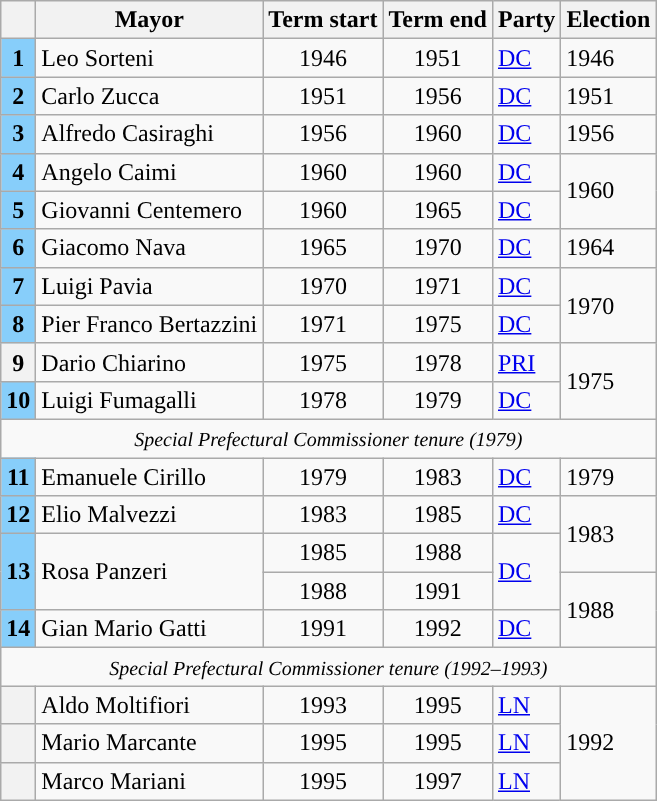<table class="wikitable">
<tr>
<th class=unsortable> </th>
<th>Mayor</th>
<th>Term start</th>
<th>Term end</th>
<th>Party</th>
<th>Election</th>
</tr>
<tr>
<th style="background:#87CEFA;">1</th>
<td>Leo Sorteni</td>
<td align=center>1946</td>
<td align=center>1951</td>
<td><a href='#'>DC</a></td>
<td>1946</td>
</tr>
<tr>
<th style="background:#87CEFA;">2</th>
<td>Carlo Zucca</td>
<td align=center>1951</td>
<td align=center>1956</td>
<td><a href='#'>DC</a></td>
<td>1951</td>
</tr>
<tr>
<th style="background:#87CEFA;">3</th>
<td>Alfredo Casiraghi</td>
<td align=center>1956</td>
<td align=center>1960</td>
<td><a href='#'>DC</a></td>
<td>1956</td>
</tr>
<tr>
<th style="background:#87CEFA;">4</th>
<td>Angelo Caimi</td>
<td align=center>1960</td>
<td align=center>1960</td>
<td><a href='#'>DC</a></td>
<td rowspan=2>1960</td>
</tr>
<tr>
<th style="background:#87CEFA;">5</th>
<td>Giovanni Centemero</td>
<td align=center>1960</td>
<td align=center>1965</td>
<td><a href='#'>DC</a></td>
</tr>
<tr>
<th style="background:#87CEFA;">6</th>
<td>Giacomo Nava</td>
<td align=center>1965</td>
<td align=center>1970</td>
<td><a href='#'>DC</a></td>
<td>1964</td>
</tr>
<tr>
<th style="background:#87CEFA;">7</th>
<td>Luigi Pavia</td>
<td align=center>1970</td>
<td align=center>1971</td>
<td><a href='#'>DC</a></td>
<td rowspan=2>1970</td>
</tr>
<tr>
<th style="background:#87CEFA;">8</th>
<td>Pier Franco Bertazzini</td>
<td align=center>1971</td>
<td align=center>1975</td>
<td><a href='#'>DC</a></td>
</tr>
<tr>
<th style="background:">9</th>
<td>Dario Chiarino</td>
<td align=center>1975</td>
<td align=center>1978</td>
<td><a href='#'>PRI</a></td>
<td rowspan=2>1975</td>
</tr>
<tr>
<th style="background:#87CEFA;">10</th>
<td>Luigi Fumagalli</td>
<td align=center>1978</td>
<td align=center>1979</td>
<td><a href='#'>DC</a></td>
</tr>
<tr>
<td colspan=6 align=center><small><em>Special Prefectural Commissioner tenure (1979)</em></small></td>
</tr>
<tr>
<th style="background:#87CEFA;">11</th>
<td>Emanuele Cirillo</td>
<td align=center>1979</td>
<td align=center>1983</td>
<td><a href='#'>DC</a></td>
<td>1979</td>
</tr>
<tr>
<th style="background:#87CEFA;">12</th>
<td>Elio Malvezzi</td>
<td align=center>1983</td>
<td align=center>1985</td>
<td><a href='#'>DC</a></td>
<td rowspan=2>1983</td>
</tr>
<tr>
<th rowspan=2 style="background:#87CEFA;">13</th>
<td rowspan=2>Rosa Panzeri</td>
<td align=center>1985</td>
<td align=center>1988</td>
<td rowspan=2><a href='#'>DC</a></td>
</tr>
<tr>
<td align=center>1988</td>
<td align=center>1991</td>
<td rowspan=2>1988</td>
</tr>
<tr>
<th style="background:#87CEFA;">14</th>
<td>Gian Mario Gatti</td>
<td align=center>1991</td>
<td align=center>1992</td>
<td><a href='#'>DC</a></td>
</tr>
<tr>
<td colspan=6 align=center><small><em>Special Prefectural Commissioner tenure (1992–1993)</em></small></td>
</tr>
<tr>
<th style="background:"></th>
<td>Aldo Moltifiori</td>
<td align=center>1993</td>
<td align=center>1995</td>
<td><a href='#'>LN</a></td>
<td rowspan=3>1992</td>
</tr>
<tr>
<th style="background:"></th>
<td>Mario Marcante</td>
<td align=center>1995</td>
<td align=center>1995</td>
<td><a href='#'>LN</a></td>
</tr>
<tr>
<th style="background:"></th>
<td>Marco Mariani</td>
<td align=center>1995</td>
<td align=center>1997</td>
<td><a href='#'>LN</a></td>
</tr>
</table>
